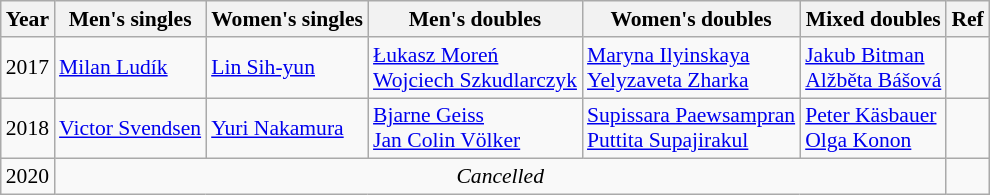<table class=wikitable style="font-size:90%;">
<tr>
<th>Year</th>
<th>Men's singles</th>
<th>Women's singles</th>
<th>Men's doubles</th>
<th>Women's doubles</th>
<th>Mixed doubles</th>
<th>Ref</th>
</tr>
<tr>
<td>2017</td>
<td> <a href='#'>Milan Ludík</a></td>
<td> <a href='#'>Lin Sih-yun</a></td>
<td> <a href='#'>Łukasz Moreń</a><br> <a href='#'>Wojciech Szkudlarczyk</a></td>
<td> <a href='#'>Maryna Ilyinskaya</a><br> <a href='#'>Yelyzaveta Zharka</a></td>
<td> <a href='#'>Jakub Bitman</a><br> <a href='#'>Alžběta Bášová</a></td>
<td></td>
</tr>
<tr>
<td>2018</td>
<td> <a href='#'>Victor Svendsen</a></td>
<td> <a href='#'>Yuri Nakamura</a></td>
<td> <a href='#'>Bjarne Geiss</a><br> <a href='#'>Jan Colin Völker</a></td>
<td> <a href='#'>Supissara Paewsampran</a><br> <a href='#'>Puttita Supajirakul</a></td>
<td> <a href='#'>Peter Käsbauer</a><br> <a href='#'>Olga Konon</a></td>
<td></td>
</tr>
<tr>
<td>2020</td>
<td colspan="5" align="center"><em>Cancelled</em></td>
<td></td>
</tr>
</table>
